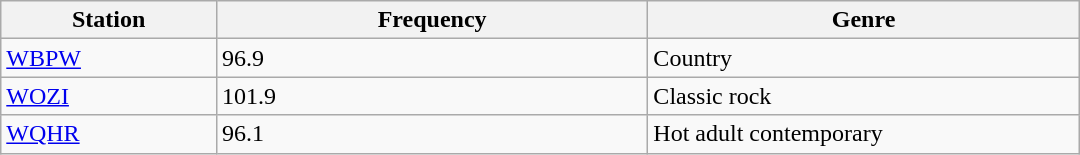<table class="wikitable" style="width:45em;">
<tr>
<th style="width:20%">Station</th>
<th style="width:40%">Frequency</th>
<th style="width:40%">Genre</th>
</tr>
<tr>
<td><a href='#'>WBPW</a></td>
<td>96.9</td>
<td>Country</td>
</tr>
<tr>
<td><a href='#'>WOZI</a></td>
<td>101.9</td>
<td>Classic rock</td>
</tr>
<tr>
<td><a href='#'>WQHR</a></td>
<td>96.1</td>
<td>Hot adult contemporary</td>
</tr>
</table>
